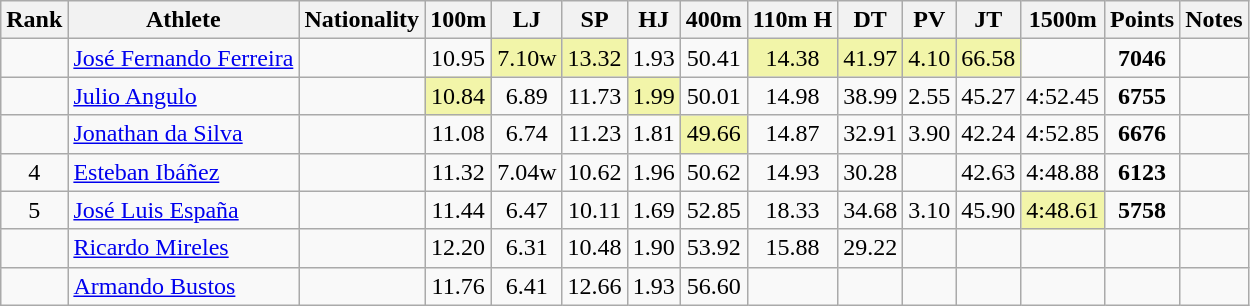<table class="wikitable sortable" style=" text-align:center;">
<tr>
<th>Rank</th>
<th>Athlete</th>
<th>Nationality</th>
<th>100m</th>
<th>LJ</th>
<th>SP</th>
<th>HJ</th>
<th>400m</th>
<th>110m H</th>
<th>DT</th>
<th>PV</th>
<th>JT</th>
<th>1500m</th>
<th>Points</th>
<th>Notes</th>
</tr>
<tr>
<td></td>
<td align=left><a href='#'>José Fernando Ferreira</a></td>
<td align=left></td>
<td>10.95</td>
<td bgcolor=#F2F5A9>7.10w</td>
<td bgcolor=#F2F5A9>13.32</td>
<td>1.93</td>
<td>50.41</td>
<td bgcolor=#F2F5A9>14.38</td>
<td bgcolor=#F2F5A9>41.97</td>
<td bgcolor=#F2F5A9>4.10</td>
<td bgcolor=#F2F5A9>66.58</td>
<td></td>
<td><strong>7046</strong></td>
<td></td>
</tr>
<tr>
<td></td>
<td align=left><a href='#'>Julio Angulo</a></td>
<td align=left></td>
<td bgcolor=#F2F5A9>10.84</td>
<td>6.89</td>
<td>11.73</td>
<td bgcolor=#F2F5A9>1.99</td>
<td>50.01</td>
<td>14.98</td>
<td>38.99</td>
<td>2.55</td>
<td>45.27</td>
<td>4:52.45</td>
<td><strong>6755</strong></td>
<td></td>
</tr>
<tr>
<td></td>
<td align=left><a href='#'>Jonathan da Silva</a></td>
<td align=left></td>
<td>11.08</td>
<td>6.74</td>
<td>11.23</td>
<td>1.81</td>
<td bgcolor=#F2F5A9>49.66</td>
<td>14.87</td>
<td>32.91</td>
<td>3.90</td>
<td>42.24</td>
<td>4:52.85</td>
<td><strong>6676</strong></td>
<td></td>
</tr>
<tr>
<td>4</td>
<td align=left><a href='#'>Esteban Ibáñez</a></td>
<td align=left></td>
<td>11.32</td>
<td>7.04w</td>
<td>10.62</td>
<td>1.96</td>
<td>50.62</td>
<td>14.93</td>
<td>30.28</td>
<td></td>
<td>42.63</td>
<td>4:48.88</td>
<td><strong>6123</strong></td>
<td></td>
</tr>
<tr>
<td>5</td>
<td align=left><a href='#'>José Luis España</a></td>
<td align=left></td>
<td>11.44</td>
<td>6.47</td>
<td>10.11</td>
<td>1.69</td>
<td>52.85</td>
<td>18.33</td>
<td>34.68</td>
<td>3.10</td>
<td>45.90</td>
<td bgcolor=#F2F5A9>4:48.61</td>
<td><strong>5758</strong></td>
<td></td>
</tr>
<tr>
<td></td>
<td align=left><a href='#'>Ricardo Mireles</a></td>
<td align=left></td>
<td>12.20</td>
<td>6.31</td>
<td>10.48</td>
<td>1.90</td>
<td>53.92</td>
<td>15.88</td>
<td>29.22</td>
<td></td>
<td></td>
<td></td>
<td><strong></strong></td>
<td></td>
</tr>
<tr>
<td></td>
<td align=left><a href='#'>Armando Bustos</a></td>
<td align=left></td>
<td>11.76</td>
<td>6.41</td>
<td>12.66</td>
<td>1.93</td>
<td>56.60</td>
<td></td>
<td></td>
<td></td>
<td></td>
<td></td>
<td><strong></strong></td>
<td></td>
</tr>
</table>
